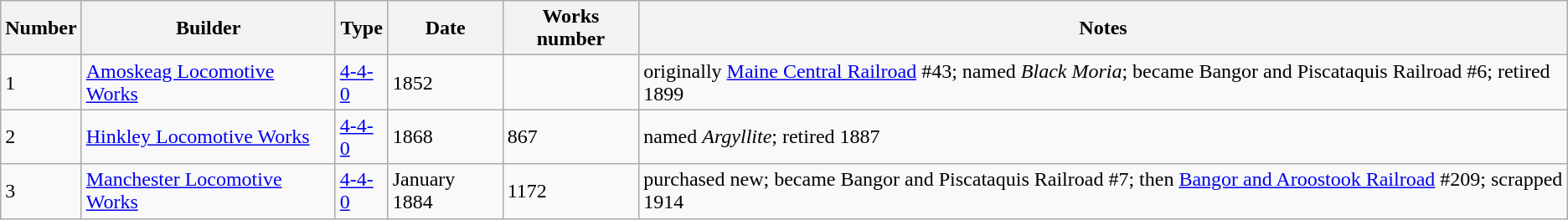<table class="wikitable">
<tr>
<th>Number</th>
<th>Builder</th>
<th>Type</th>
<th>Date</th>
<th>Works number</th>
<th>Notes</th>
</tr>
<tr>
<td>1</td>
<td><a href='#'>Amoskeag Locomotive Works</a></td>
<td><a href='#'>4-4-0</a></td>
<td>1852</td>
<td></td>
<td>originally <a href='#'>Maine Central Railroad</a> #43; named <em>Black Moria</em>; became Bangor and Piscataquis Railroad #6; retired 1899</td>
</tr>
<tr>
<td>2</td>
<td><a href='#'>Hinkley Locomotive Works</a></td>
<td><a href='#'>4-4-0</a></td>
<td>1868</td>
<td>867</td>
<td>named <em>Argyllite</em>; retired 1887</td>
</tr>
<tr>
<td>3</td>
<td><a href='#'>Manchester Locomotive Works</a></td>
<td><a href='#'>4-4-0</a></td>
<td>January 1884</td>
<td>1172</td>
<td>purchased new; became Bangor and Piscataquis Railroad #7; then <a href='#'>Bangor and Aroostook Railroad</a> #209; scrapped 1914</td>
</tr>
</table>
